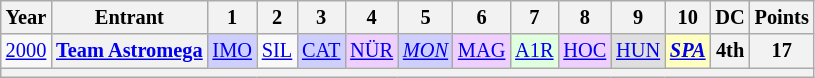<table class="wikitable" style="text-align:center; font-size:85%">
<tr>
<th scope="col">Year</th>
<th scope="col">Entrant</th>
<th scope="col">1</th>
<th scope="col">2</th>
<th scope="col">3</th>
<th scope="col">4</th>
<th scope="col">5</th>
<th scope="col">6</th>
<th scope="col">7</th>
<th scope="col">8</th>
<th scope="col">9</th>
<th scope="col">10</th>
<th scope="col">DC</th>
<th scope="col">Points</th>
</tr>
<tr>
<td><a href='#'>2000</a></td>
<th nowrap><a href='#'>Team Astromega</a></th>
<td style="background:#CFCFFF"><a href='#'>IMO</a><br></td>
<td><a href='#'>SIL</a><br></td>
<td style="background:#CFCFFF"><a href='#'>CAT</a><br></td>
<td style="background:#EFCFFF"><a href='#'>NÜR</a><br></td>
<td style="background:#CFCFFF"><em><a href='#'>MON</a></em><br></td>
<td style="background:#EFCFFF"><a href='#'>MAG</a><br></td>
<td style="background:#DFFFDF"><a href='#'>A1R</a><br></td>
<td style="background:#EFCFFF"><a href='#'>HOC</a><br></td>
<td style="background:#DFDFDF"><a href='#'>HUN</a><br></td>
<td style="background:#FFFFBF"><strong><em><a href='#'>SPA</a></em></strong><br></td>
<th>4th</th>
<th>17</th>
</tr>
<tr>
<th colspan="15"></th>
</tr>
</table>
